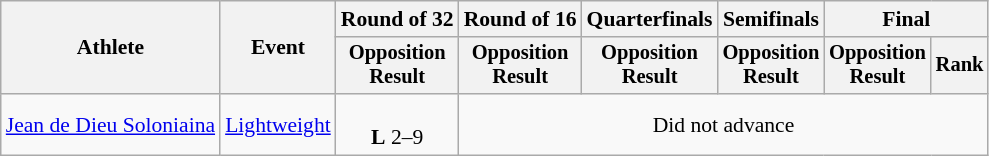<table class="wikitable" style="font-size:90%;">
<tr>
<th rowspan=2>Athlete</th>
<th rowspan=2>Event</th>
<th>Round of 32</th>
<th>Round of 16</th>
<th>Quarterfinals</th>
<th>Semifinals</th>
<th colspan=2>Final</th>
</tr>
<tr style="font-size:95%">
<th>Opposition<br>Result</th>
<th>Opposition<br>Result</th>
<th>Opposition<br>Result</th>
<th>Opposition<br>Result</th>
<th>Opposition<br>Result</th>
<th>Rank</th>
</tr>
<tr align=center>
<td align=left><a href='#'>Jean de Dieu Soloniaina</a></td>
<td align=left><a href='#'>Lightweight</a></td>
<td><br><strong>L</strong> 2–9</td>
<td colspan=5>Did not advance</td>
</tr>
</table>
